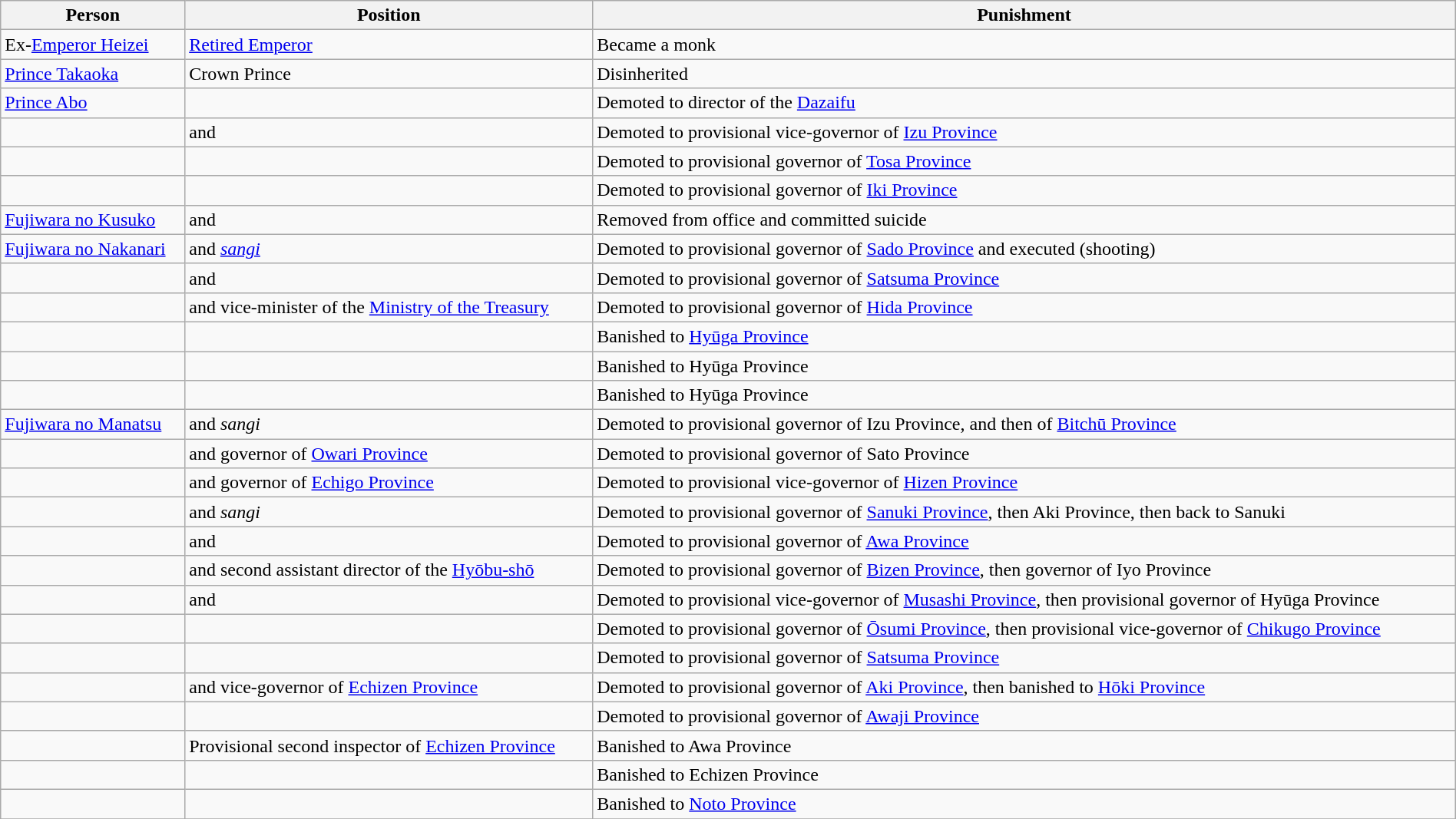<table class="wikitable" width="100%">
<tr>
<th>Person</th>
<th>Position</th>
<th>Punishment</th>
</tr>
<tr>
<td>Ex-<a href='#'>Emperor Heizei</a></td>
<td><a href='#'>Retired Emperor</a></td>
<td>Became a monk</td>
</tr>
<tr>
<td><a href='#'>Prince Takaoka</a></td>
<td>Crown Prince</td>
<td>Disinherited</td>
</tr>
<tr>
<td><a href='#'>Prince Abo</a></td>
<td></td>
<td>Demoted to director of the <a href='#'>Dazaifu</a></td>
</tr>
<tr>
<td></td>
<td> and </td>
<td>Demoted to provisional vice-governor of <a href='#'>Izu Province</a></td>
</tr>
<tr>
<td></td>
<td></td>
<td>Demoted to provisional governor of <a href='#'>Tosa Province</a></td>
</tr>
<tr>
<td></td>
<td></td>
<td>Demoted to provisional governor of <a href='#'>Iki Province</a></td>
</tr>
<tr>
<td><a href='#'>Fujiwara no Kusuko</a></td>
<td> and </td>
<td>Removed from office and committed suicide</td>
</tr>
<tr>
<td><a href='#'>Fujiwara no Nakanari</a></td>
<td> and <em><a href='#'>sangi</a></em></td>
<td>Demoted to provisional governor of <a href='#'>Sado Province</a> and executed (shooting)</td>
</tr>
<tr>
<td></td>
<td> and </td>
<td>Demoted to provisional governor of <a href='#'>Satsuma Province</a></td>
</tr>
<tr>
<td></td>
<td> and vice-minister of the <a href='#'>Ministry of the Treasury</a></td>
<td>Demoted to provisional governor of <a href='#'>Hida Province</a></td>
</tr>
<tr>
<td></td>
<td></td>
<td>Banished to <a href='#'>Hyūga Province</a></td>
</tr>
<tr>
<td></td>
<td></td>
<td>Banished to Hyūga Province</td>
</tr>
<tr>
<td></td>
<td></td>
<td>Banished to Hyūga Province</td>
</tr>
<tr>
<td><a href='#'>Fujiwara no Manatsu</a></td>
<td> and <em>sangi</em></td>
<td>Demoted to provisional governor of Izu Province, and then of <a href='#'>Bitchū Province</a></td>
</tr>
<tr>
<td></td>
<td> and governor of <a href='#'>Owari Province</a></td>
<td>Demoted to provisional governor of Sato Province</td>
</tr>
<tr>
<td></td>
<td> and governor of <a href='#'>Echigo Province</a></td>
<td>Demoted to provisional vice-governor of <a href='#'>Hizen Province</a></td>
</tr>
<tr>
<td></td>
<td> and <em>sangi</em></td>
<td>Demoted to provisional governor of <a href='#'>Sanuki Province</a>, then Aki Province, then back to Sanuki</td>
</tr>
<tr>
<td></td>
<td> and </td>
<td>Demoted to provisional governor of <a href='#'>Awa Province</a></td>
</tr>
<tr>
<td></td>
<td> and second assistant director of the <a href='#'>Hyōbu-shō</a></td>
<td>Demoted to provisional governor of <a href='#'>Bizen Province</a>, then governor of Iyo Province</td>
</tr>
<tr>
<td></td>
<td> and </td>
<td>Demoted to provisional vice-governor of <a href='#'>Musashi Province</a>, then provisional governor of Hyūga Province</td>
</tr>
<tr>
<td></td>
<td></td>
<td>Demoted to provisional governor of <a href='#'>Ōsumi Province</a>, then provisional vice-governor of <a href='#'>Chikugo Province</a></td>
</tr>
<tr>
<td></td>
<td></td>
<td>Demoted to provisional governor of <a href='#'>Satsuma Province</a></td>
</tr>
<tr>
<td></td>
<td> and vice-governor of <a href='#'>Echizen Province</a></td>
<td>Demoted to provisional governor of <a href='#'>Aki Province</a>, then banished to <a href='#'>Hōki Province</a></td>
</tr>
<tr>
<td></td>
<td></td>
<td>Demoted to provisional governor of <a href='#'>Awaji Province</a></td>
</tr>
<tr>
<td></td>
<td>Provisional second inspector of <a href='#'>Echizen Province</a></td>
<td>Banished to Awa Province</td>
</tr>
<tr>
<td></td>
<td></td>
<td>Banished to Echizen Province</td>
</tr>
<tr>
<td></td>
<td></td>
<td>Banished to <a href='#'>Noto Province</a></td>
</tr>
<tr>
</tr>
</table>
